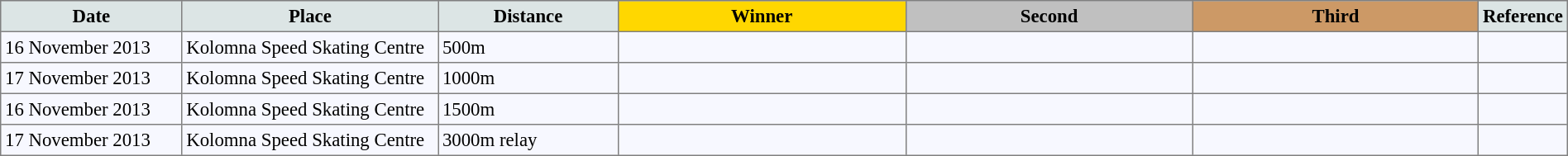<table bgcolor="#f7f8ff" cellpadding="3" cellspacing="0" border="1" style="font-size: 95%; border: gray solid 1px; border-collapse: collapse;">
<tr bgcolor="#CCCCCC">
<td align="center" bgcolor="#DCE5E5" width="150"><strong>Date</strong></td>
<td align="center" bgcolor="#DCE5E5" width="220"><strong>Place</strong></td>
<td align="center" bgcolor="#DCE5E5" width="150"><strong>Distance</strong></td>
<td align="center" bgcolor="gold" width="250"><strong>Winner</strong></td>
<td align="center" bgcolor="silver" width="250"><strong>Second</strong></td>
<td align="center" bgcolor="CC9966" width="250"><strong>Third</strong></td>
<td align="center" bgcolor="#DCE5E5" width="30"><strong>Reference</strong></td>
</tr>
<tr align="left">
<td>16 November 2013</td>
<td>Kolomna Speed Skating Centre</td>
<td>500m</td>
<td></td>
<td></td>
<td></td>
<td></td>
</tr>
<tr align="left">
<td>17 November 2013</td>
<td>Kolomna Speed Skating Centre</td>
<td>1000m</td>
<td></td>
<td></td>
<td></td>
<td></td>
</tr>
<tr align="left">
<td>16 November 2013</td>
<td>Kolomna Speed Skating Centre</td>
<td>1500m</td>
<td></td>
<td></td>
<td></td>
<td></td>
</tr>
<tr align="left">
<td>17 November 2013</td>
<td>Kolomna Speed Skating Centre</td>
<td>3000m relay</td>
<td></td>
<td></td>
<td></td>
<td></td>
</tr>
</table>
